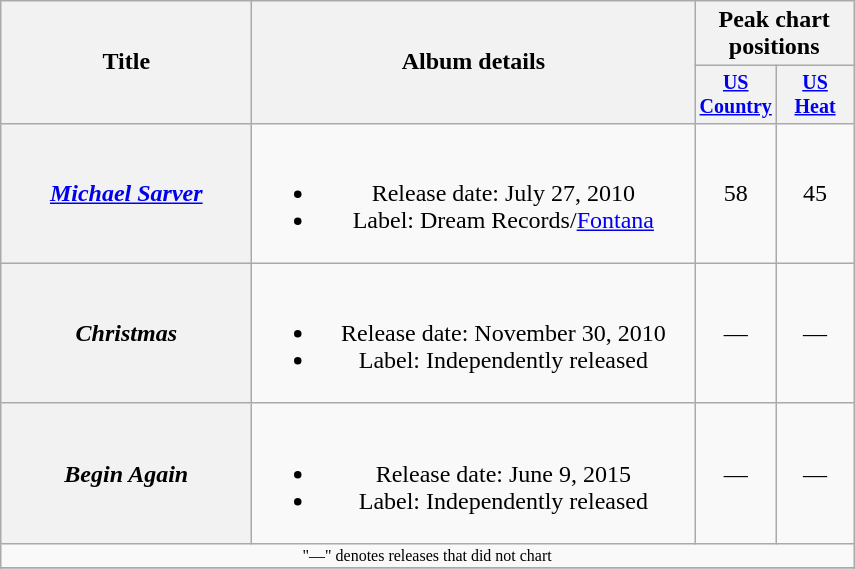<table class="wikitable plainrowheaders" style="text-align:center;">
<tr>
<th rowspan="2" style="width:10em;">Title</th>
<th rowspan="2" style="width:18em;">Album details</th>
<th colspan="2">Peak chart<br>positions</th>
</tr>
<tr style="font-size:smaller;">
<th style="width:45px;"><a href='#'>US Country</a></th>
<th style="width:45px;"><a href='#'>US<br>Heat</a><br></th>
</tr>
<tr>
<th scope="row"><em><a href='#'>Michael Sarver</a></em></th>
<td><br><ul><li>Release date: July 27, 2010</li><li>Label: Dream Records/<a href='#'>Fontana</a></li></ul></td>
<td>58</td>
<td>45</td>
</tr>
<tr>
<th scope="row"><em>Christmas</em></th>
<td><br><ul><li>Release date: November 30, 2010</li><li>Label: Independently released</li></ul></td>
<td>—</td>
<td>—</td>
</tr>
<tr>
<th scope="row"><em>Begin Again</em></th>
<td><br><ul><li>Release date: June 9, 2015</li><li>Label: Independently released</li></ul></td>
<td>—</td>
<td>—</td>
</tr>
<tr>
<td colspan="4" style="font-size:8pt">"—" denotes releases that did not chart</td>
</tr>
<tr>
</tr>
</table>
